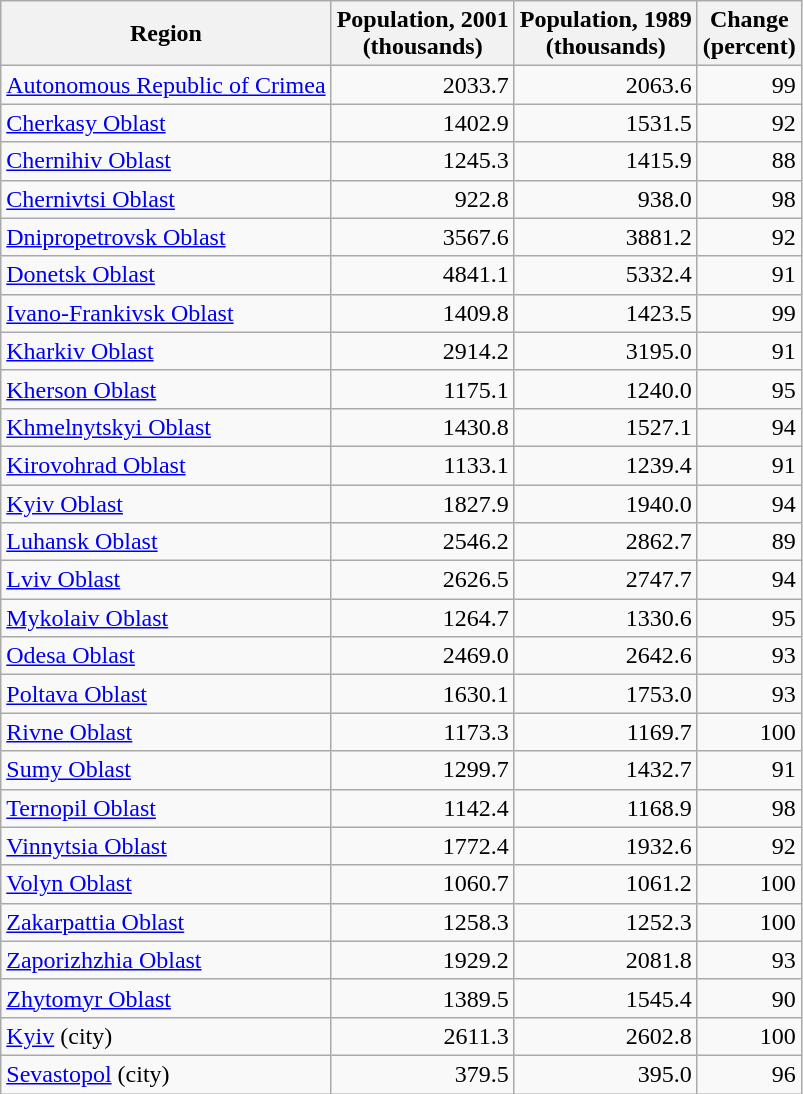<table class="wikitable sortable">
<tr>
<th>Region</th>
<th>Population, 2001<br>(thousands)</th>
<th>Population, 1989<br>(thousands)</th>
<th>Change<br>(percent)</th>
</tr>
<tr>
<td><a href='#'>Autonomous Republic of Crimea</a></td>
<td align=right>2033.7</td>
<td align=right>2063.6</td>
<td align=right>99</td>
</tr>
<tr>
<td><a href='#'>Cherkasy Oblast</a></td>
<td align=right>1402.9</td>
<td align=right>1531.5</td>
<td align=right>92</td>
</tr>
<tr>
<td><a href='#'>Chernihiv Oblast</a></td>
<td align=right>1245.3</td>
<td align=right>1415.9</td>
<td align=right>88</td>
</tr>
<tr>
<td><a href='#'>Chernivtsi Oblast</a></td>
<td align=right>922.8</td>
<td align=right>938.0</td>
<td align=right>98</td>
</tr>
<tr>
<td><a href='#'>Dnipropetrovsk Oblast</a></td>
<td align=right>3567.6</td>
<td align=right>3881.2</td>
<td align=right>92</td>
</tr>
<tr>
<td><a href='#'>Donetsk Oblast</a></td>
<td align=right>4841.1</td>
<td align=right>5332.4</td>
<td align=right>91</td>
</tr>
<tr>
<td><a href='#'>Ivano-Frankivsk Oblast</a></td>
<td align=right>1409.8</td>
<td align=right>1423.5</td>
<td align=right>99</td>
</tr>
<tr>
<td><a href='#'>Kharkiv Oblast</a></td>
<td align=right>2914.2</td>
<td align=right>3195.0</td>
<td align=right>91</td>
</tr>
<tr>
<td><a href='#'>Kherson Oblast</a></td>
<td align=right>1175.1</td>
<td align=right>1240.0</td>
<td align=right>95</td>
</tr>
<tr>
<td><a href='#'>Khmelnytskyi Oblast</a></td>
<td align=right>1430.8</td>
<td align=right>1527.1</td>
<td align=right>94</td>
</tr>
<tr>
<td><a href='#'>Kirovohrad Oblast</a></td>
<td align=right>1133.1</td>
<td align=right>1239.4</td>
<td align=right>91</td>
</tr>
<tr>
<td><a href='#'>Kyiv Oblast</a></td>
<td align=right>1827.9</td>
<td align=right>1940.0</td>
<td align=right>94</td>
</tr>
<tr>
<td><a href='#'>Luhansk Oblast</a></td>
<td align=right>2546.2</td>
<td align=right>2862.7</td>
<td align=right>89</td>
</tr>
<tr>
<td><a href='#'>Lviv Oblast</a></td>
<td align=right>2626.5</td>
<td align=right>2747.7</td>
<td align=right>94</td>
</tr>
<tr>
<td><a href='#'>Mykolaiv Oblast</a></td>
<td align=right>1264.7</td>
<td align=right>1330.6</td>
<td align=right>95</td>
</tr>
<tr>
<td><a href='#'>Odesa Oblast</a></td>
<td align="right">2469.0</td>
<td align=right>2642.6</td>
<td align=right>93</td>
</tr>
<tr>
<td><a href='#'>Poltava Oblast</a></td>
<td align=right>1630.1</td>
<td align=right>1753.0</td>
<td align=right>93</td>
</tr>
<tr>
<td><a href='#'>Rivne Oblast</a></td>
<td align=right>1173.3</td>
<td align=right>1169.7</td>
<td align=right>100</td>
</tr>
<tr>
<td><a href='#'>Sumy Oblast</a></td>
<td align=right>1299.7</td>
<td align=right>1432.7</td>
<td align=right>91</td>
</tr>
<tr>
<td><a href='#'>Ternopil Oblast</a></td>
<td align=right>1142.4</td>
<td align=right>1168.9</td>
<td align=right>98</td>
</tr>
<tr>
<td><a href='#'>Vinnytsia Oblast</a></td>
<td align=right>1772.4</td>
<td align=right>1932.6</td>
<td align=right>92</td>
</tr>
<tr>
<td><a href='#'>Volyn Oblast</a></td>
<td align=right>1060.7</td>
<td align=right>1061.2</td>
<td align=right>100</td>
</tr>
<tr>
<td><a href='#'>Zakarpattia Oblast</a></td>
<td align=right>1258.3</td>
<td align=right>1252.3</td>
<td align=right>100</td>
</tr>
<tr>
<td><a href='#'>Zaporizhzhia Oblast</a></td>
<td align=right>1929.2</td>
<td align=right>2081.8</td>
<td align=right>93</td>
</tr>
<tr>
<td><a href='#'>Zhytomyr Oblast</a></td>
<td align=right>1389.5</td>
<td align=right>1545.4</td>
<td align=right>90</td>
</tr>
<tr>
<td><a href='#'>Kyiv</a> (city)</td>
<td align=right>2611.3</td>
<td align=right>2602.8</td>
<td align=right>100</td>
</tr>
<tr>
<td><a href='#'>Sevastopol</a> (city)</td>
<td align=right>379.5</td>
<td align=right>395.0</td>
<td align=right>96</td>
</tr>
</table>
